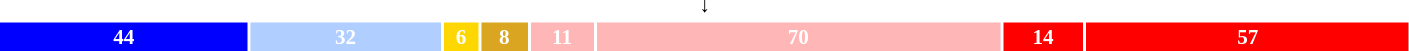<table style="width:67em; font-size:88%; text-align:center;">
<tr>
<td colspan="8" style="text-align:center;">↓</td>
</tr>
<tr style="font-weight:bold">
<td style="background:blue; width:17.77%; color:white;">44</td>
<td style="background:#B0CEFF; width:13.64%; color:white;">32</td>
<td style="background:gold; width:2.48%; color:white;">6</td>
<td style="background:goldenrod; width:3.31%; color:white;">8</td>
<td style="background:#FFB6B6; width:4.55%; color:white;">11</td>
<td style="background:#FFB6B6; width:28.93%; color:white;">70</td>
<td style="background:red; width:5.79%; color:white;">14</td>
<td style="background:red; width:23.14%; color:white;">57</td>
</tr>
<tr style="font-weight:bold">
<td style="color:blue;"></td>
<td style="color:blue;"></td>
<td style="color:gold;"></td>
<td style="color:gold;"></td>
<td style="color:red;"></td>
<td style="color:red;"></td>
<td style="color:red;"></td>
<td style="color:red;"></td>
</tr>
</table>
